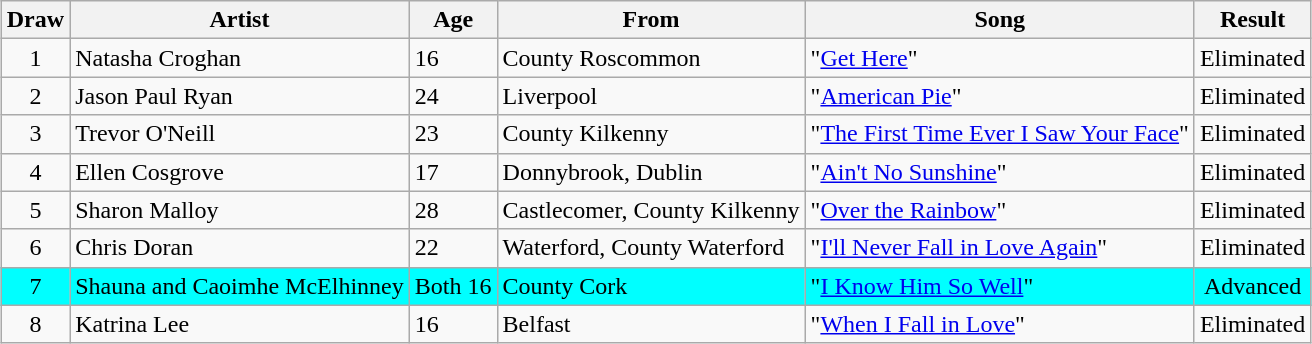<table class="sortable wikitable" style="margin: 1em auto 1em auto; text-align:center">
<tr>
<th>Draw</th>
<th>Artist</th>
<th>Age</th>
<th>From</th>
<th>Song </th>
<th>Result</th>
</tr>
<tr>
<td>1</td>
<td align="left">Natasha Croghan</td>
<td align="left">16</td>
<td align="left">County Roscommon</td>
<td align="left">"<a href='#'>Get Here</a>" </td>
<td>Eliminated</td>
</tr>
<tr>
<td>2</td>
<td align="left">Jason Paul Ryan</td>
<td align="left">24</td>
<td align="left">Liverpool</td>
<td align="left">"<a href='#'>American Pie</a>" </td>
<td>Eliminated</td>
</tr>
<tr>
<td>3</td>
<td align="left">Trevor O'Neill</td>
<td align="left">23</td>
<td align="left">County Kilkenny</td>
<td align="left">"<a href='#'>The First Time Ever I Saw Your Face</a>" </td>
<td>Eliminated</td>
</tr>
<tr>
<td>4</td>
<td align="left">Ellen Cosgrove</td>
<td align="left">17</td>
<td align="left">Donnybrook, Dublin</td>
<td align="left">"<a href='#'>Ain't No Sunshine</a>" </td>
<td>Eliminated</td>
</tr>
<tr>
<td>5</td>
<td align="left">Sharon Malloy</td>
<td align="left">28</td>
<td align="left">Castlecomer, County Kilkenny</td>
<td align="left">"<a href='#'>Over the Rainbow</a>" </td>
<td>Eliminated</td>
</tr>
<tr>
<td>6</td>
<td align="left">Chris Doran</td>
<td align="left">22</td>
<td align="left">Waterford, County Waterford</td>
<td align="left">"<a href='#'>I'll Never Fall in Love Again</a>" </td>
<td>Eliminated</td>
</tr>
<tr style="background:cyan;">
<td>7</td>
<td align="left">Shauna and Caoimhe McElhinney</td>
<td align="left">Both 16</td>
<td align="left">County Cork</td>
<td align="left">"<a href='#'>I Know Him So Well</a>" </td>
<td>Advanced</td>
</tr>
<tr>
<td>8</td>
<td align="left">Katrina Lee</td>
<td align="left">16</td>
<td align="left">Belfast</td>
<td align="left">"<a href='#'>When I Fall in Love</a>" </td>
<td>Eliminated</td>
</tr>
</table>
